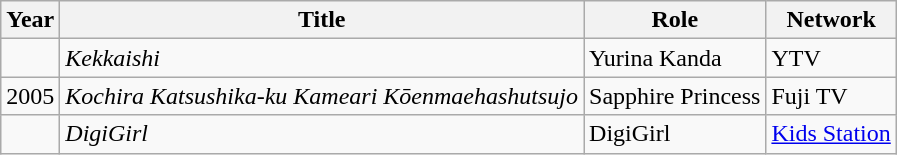<table class="wikitable">
<tr>
<th>Year</th>
<th>Title</th>
<th>Role</th>
<th>Network</th>
</tr>
<tr>
<td></td>
<td><em>Kekkaishi</em></td>
<td>Yurina Kanda</td>
<td>YTV</td>
</tr>
<tr>
<td>2005</td>
<td><em>Kochira Katsushika-ku Kameari Kōenmaehashutsujo</em></td>
<td>Sapphire Princess</td>
<td>Fuji TV</td>
</tr>
<tr>
<td></td>
<td><em>DigiGirl</em></td>
<td>DigiGirl</td>
<td><a href='#'>Kids Station</a></td>
</tr>
</table>
